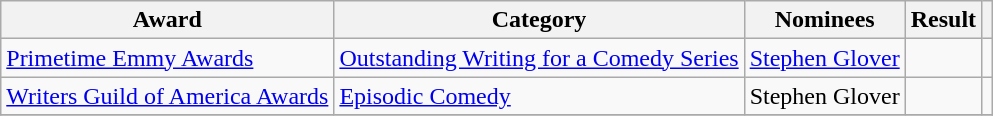<table class="wikitable sortable">
<tr>
<th>Award</th>
<th>Category</th>
<th>Nominees</th>
<th>Result</th>
<th></th>
</tr>
<tr>
<td><a href='#'>Primetime Emmy Awards</a></td>
<td><a href='#'>Outstanding Writing for a Comedy Series</a></td>
<td><a href='#'>Stephen Glover</a></td>
<td></td>
<td></td>
</tr>
<tr>
<td><a href='#'>Writers Guild of America Awards</a></td>
<td><a href='#'>Episodic Comedy</a></td>
<td>Stephen Glover</td>
<td></td>
<td></td>
</tr>
<tr>
</tr>
</table>
